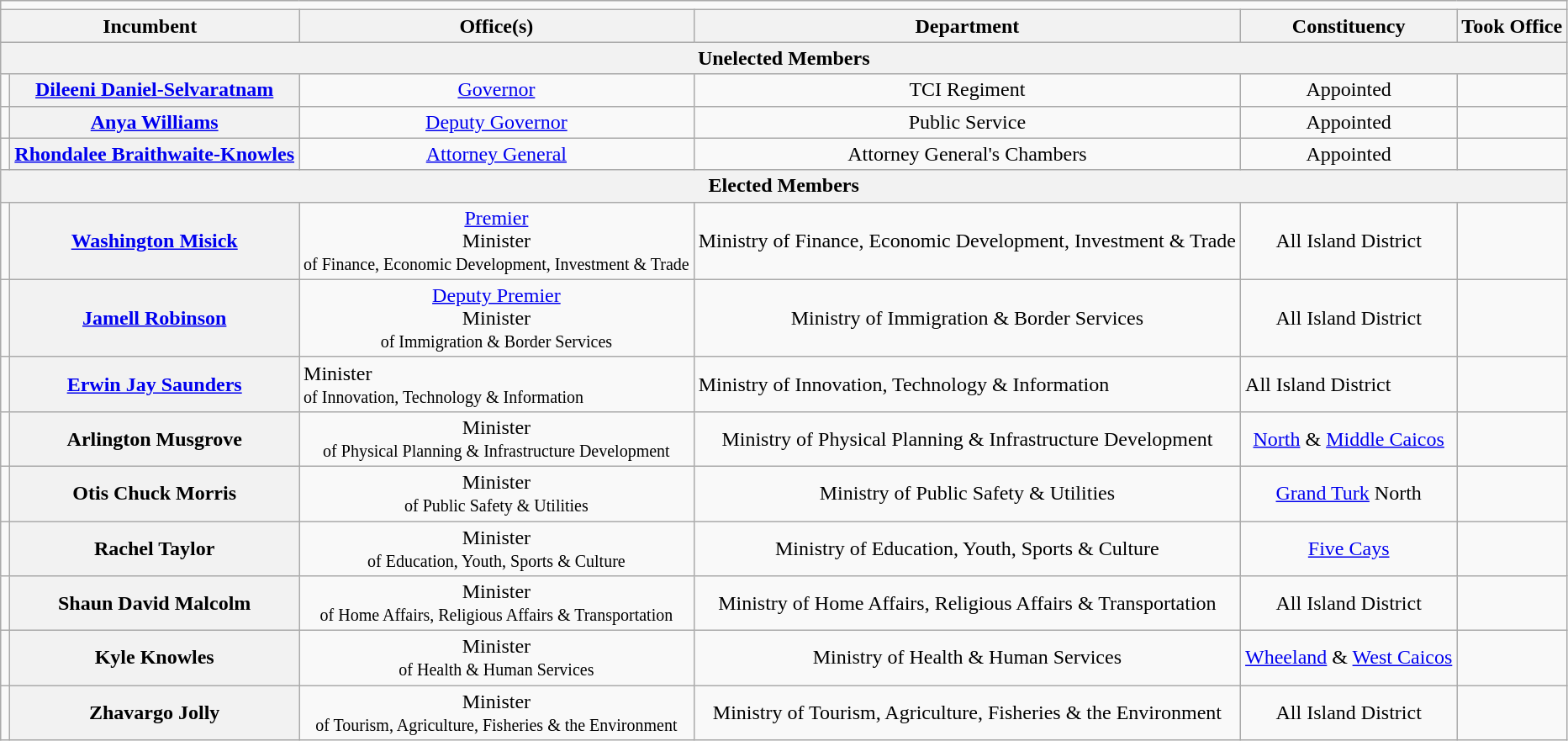<table class="wikitable">
<tr>
<td colspan="6" style="text-align:center"></td>
</tr>
<tr>
<th colspan="2" scope="col">Incumbent</th>
<th>Office(s)</th>
<th>Department</th>
<th>Constituency</th>
<th>Took Office</th>
</tr>
<tr>
<th colspan="6">Unelected Members</th>
</tr>
<tr>
<td></td>
<th scope="row" style="text-align:center"><a href='#'>Dileeni Daniel-Selvaratnam</a></th>
<td style="text-align:center"><a href='#'>Governor</a></td>
<td style="text-align:center">TCI Regiment</td>
<td style="text-align:center">Appointed</td>
<td></td>
</tr>
<tr>
<td></td>
<th scope="row" style="text-align:center"><a href='#'>Anya Williams</a></th>
<td style="text-align:center"><a href='#'>Deputy Governor</a></td>
<td style="text-align:center">Public Service</td>
<td style="text-align:center">Appointed</td>
<td></td>
</tr>
<tr>
<td></td>
<th scope="row" style="text-align:center"><a href='#'>Rhondalee Braithwaite-Knowles</a></th>
<td style="text-align:center"><a href='#'>Attorney General</a></td>
<td style="text-align:center">Attorney General's Chambers</td>
<td style="text-align:center">Appointed</td>
<td></td>
</tr>
<tr>
<th colspan="6">Elected Members</th>
</tr>
<tr>
<td></td>
<th scope="row" style="text-align:center"><a href='#'>Washington Misick</a></th>
<td style="text-align:center"><a href='#'>Premier</a><br>Minister<br><small>of Finance, Economic Development, Investment & Trade</small></td>
<td style="text-align:center">Ministry of Finance, Economic Development, Investment & Trade</td>
<td style="text-align:center">All Island District</td>
<td></td>
</tr>
<tr>
<td></td>
<th scope="row" style="text-align:center"><a href='#'>Jamell Robinson</a></th>
<td style="text-align:center"><a href='#'>Deputy Premier</a><br>Minister<br><small>of Immigration & Border Services</small></td>
<td style="text-align:center">Ministry of Immigration & Border Services</td>
<td style="text-align:center">All Island District</td>
<td></td>
</tr>
<tr>
<td></td>
<th><a href='#'>Erwin Jay Saunders</a></th>
<td>Minister<br><small>of Innovation, Technology & Information</small></td>
<td>Ministry of Innovation, Technology & Information</td>
<td>All Island District</td>
<td></td>
</tr>
<tr>
<td></td>
<th>Arlington Musgrove</th>
<td style="text-align:center">Minister<br><small>of Physical Planning & Infrastructure Development</small></td>
<td style="text-align:center">Ministry of  Physical Planning & Infrastructure Development</td>
<td style="text-align:center"><a href='#'>North</a> & <a href='#'>Middle Caicos</a></td>
<td></td>
</tr>
<tr>
<td></td>
<th scope="row" style="text-align:center">Otis Chuck Morris</th>
<td style="text-align:center">Minister<br><small>of Public Safety & Utilities</small></td>
<td style="text-align:center">Ministry of Public Safety & Utilities</td>
<td style="text-align:center"><a href='#'>Grand Turk</a> North</td>
<td></td>
</tr>
<tr>
<td></td>
<th scope="row" style="text-align:center">Rachel Taylor</th>
<td style="text-align:center">Minister<br><small>of Education, Youth, Sports & Culture</small></td>
<td style="text-align:center">Ministry of  Education, Youth, Sports & Culture</td>
<td style="text-align:center"><a href='#'>Five Cays</a></td>
<td></td>
</tr>
<tr>
<td></td>
<th scope="row" style="text-align:center">Shaun David Malcolm</th>
<td style="text-align:center">Minister<br><small>of Home Affairs, Religious Affairs & Transportation</small></td>
<td style="text-align:center">Ministry of Home Affairs, Religious Affairs & Transportation</td>
<td style="text-align:center">All Island District</td>
<td></td>
</tr>
<tr>
<td></td>
<th scope="row" style="text-align:center">Kyle Knowles</th>
<td style="text-align:center">Minister<br><small>of Health & Human Services</small></td>
<td style="text-align:center">Ministry of Health & Human Services</td>
<td style="text-align:center"><a href='#'>Wheeland</a> & <a href='#'>West Caicos</a></td>
<td></td>
</tr>
<tr>
<td></td>
<th scope="row" style="text-align:center">Zhavargo Jolly</th>
<td style="text-align:center">Minister<br><small>of Tourism, Agriculture, Fisheries & the Environment</small></td>
<td style="text-align:center">Ministry of Tourism, Agriculture, Fisheries & the Environment</td>
<td style="text-align:center">All Island District</td>
<td></td>
</tr>
</table>
